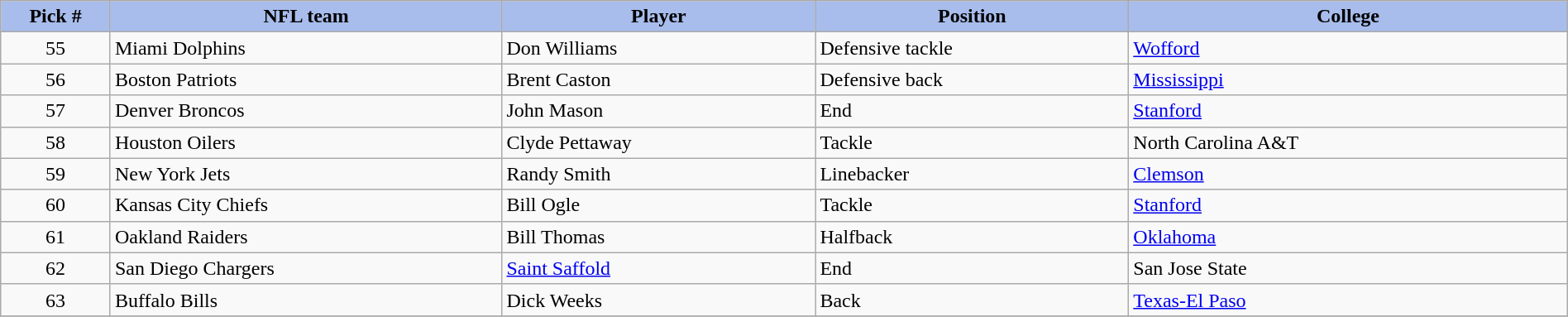<table class="wikitable sortable sortable" style="width: 100%">
<tr>
<th style="background:#A8BDEC;" width=7%>Pick #</th>
<th width=25% style="background:#A8BDEC;">NFL team</th>
<th width=20% style="background:#A8BDEC;">Player</th>
<th width=20% style="background:#A8BDEC;">Position</th>
<th style="background:#A8BDEC;">College</th>
</tr>
<tr>
<td align=center>55</td>
<td>Miami Dolphins</td>
<td Don Williams (American football)>Don Williams</td>
<td>Defensive tackle</td>
<td><a href='#'>Wofford</a></td>
</tr>
<tr>
<td align=center>56</td>
<td>Boston Patriots</td>
<td>Brent Caston</td>
<td>Defensive back</td>
<td><a href='#'>Mississippi</a></td>
</tr>
<tr>
<td align=center>57</td>
<td>Denver Broncos</td>
<td John Mason (end)>John Mason</td>
<td>End</td>
<td><a href='#'>Stanford</a></td>
</tr>
<tr>
<td align=center>58</td>
<td>Houston Oilers</td>
<td>Clyde Pettaway</td>
<td>Tackle</td>
<td>North Carolina A&T</td>
</tr>
<tr>
<td align=center>59</td>
<td>New York Jets</td>
<td Randy Smith (American football)>Randy Smith</td>
<td>Linebacker</td>
<td><a href='#'>Clemson</a></td>
</tr>
<tr>
<td align=center>60</td>
<td>Kansas City Chiefs</td>
<td>Bill Ogle</td>
<td>Tackle</td>
<td><a href='#'>Stanford</a></td>
</tr>
<tr>
<td align=center>61</td>
<td>Oakland Raiders</td>
<td Bill Thomas (halfback)>Bill Thomas</td>
<td>Halfback</td>
<td><a href='#'>Oklahoma</a></td>
</tr>
<tr>
<td align=center>62</td>
<td>San Diego Chargers</td>
<td><a href='#'>Saint Saffold</a></td>
<td>End</td>
<td>San Jose State</td>
</tr>
<tr>
<td align=center>63</td>
<td>Buffalo Bills</td>
<td>Dick Weeks</td>
<td>Back</td>
<td><a href='#'>Texas-El Paso</a></td>
</tr>
<tr>
</tr>
</table>
